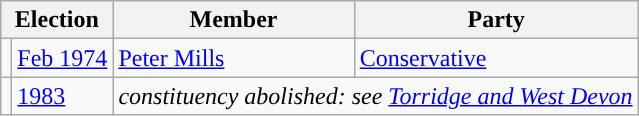<table class="wikitable">
<tr>
<th colspan="2">Election</th>
<th>Member</th>
<th>Party</th>
</tr>
<tr>
<td style="color:inherit;background-color: "></td>
<td><a href='#'>Feb 1974</a></td>
<td><a href='#'>Peter Mills</a></td>
<td><a href='#'>Conservative</a></td>
</tr>
<tr>
<td></td>
<td><a href='#'>1983</a></td>
<td colspan="2"><em>constituency abolished: see <a href='#'>Torridge and West Devon</a></em></td>
</tr>
</table>
